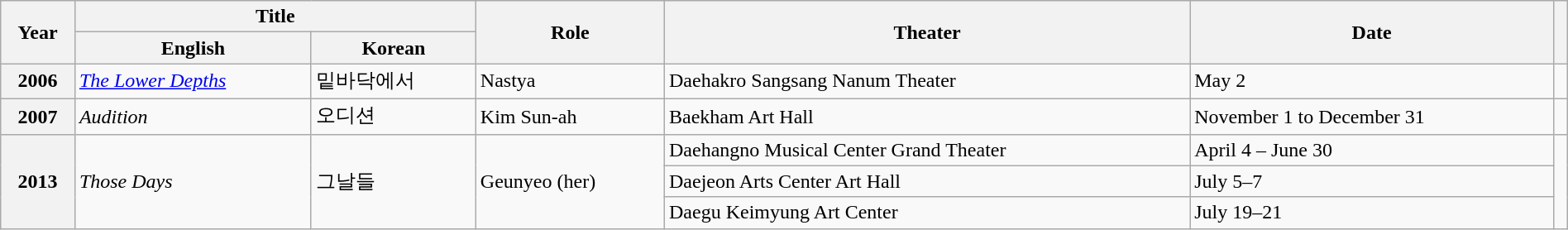<table class="wikitable sortable plainrowheaders" style="clear:none; font-size:100%; padding:0 auto; width:100%; margin:auto">
<tr>
<th scope="col" rowspan="2">Year</th>
<th scope="col" colspan="2">Title</th>
<th scope="col" rowspan="2">Role</th>
<th scope="col" rowspan="2">Theater</th>
<th scope="col" rowspan="2">Date</th>
<th scope="col" rowspan="2" class="unsortable"></th>
</tr>
<tr>
<th>English</th>
<th>Korean</th>
</tr>
<tr>
<th scope="row">2006</th>
<td><em><a href='#'>The Lower Depths</a></em></td>
<td>밑바닥에서</td>
<td>Nastya</td>
<td>Daehakro Sangsang Nanum Theater</td>
<td>May 2</td>
<td></td>
</tr>
<tr>
<th scope="row">2007</th>
<td><em>Audition</em></td>
<td>오디션</td>
<td>Kim Sun-ah</td>
<td>Baekham Art Hall</td>
<td>November 1 to December 31</td>
<td></td>
</tr>
<tr>
<th rowspan="3" scope="row">2013</th>
<td rowspan="3"><em>Those Days</em></td>
<td rowspan="3">그날들</td>
<td rowspan="3">Geunyeo (her)</td>
<td>Daehangno Musical Center Grand Theater</td>
<td>April 4 – June 30</td>
<td rowspan="3"></td>
</tr>
<tr>
<td>Daejeon Arts Center Art Hall</td>
<td>July 5–7</td>
</tr>
<tr>
<td>Daegu Keimyung Art Center</td>
<td>July 19–21</td>
</tr>
</table>
